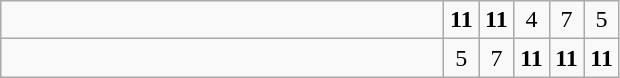<table class="wikitable">
<tr>
<td style="width:18em"></td>
<td align=center style="width:1em"><strong>11</strong></td>
<td align=center style="width:1em"><strong>11</strong></td>
<td align=center style="width:1em">4</td>
<td align=center style="width:1em">7</td>
<td align=center style="width:1em">5</td>
</tr>
<tr>
<td style="width:18em"><strong></strong></td>
<td align=center style="width:1em">5</td>
<td align=center style="width:1em">7</td>
<td align=center style="width:1em"><strong>11</strong></td>
<td align=center style="width:1em"><strong>11</strong></td>
<td align=center style="width:1em"><strong>11</strong></td>
</tr>
</table>
